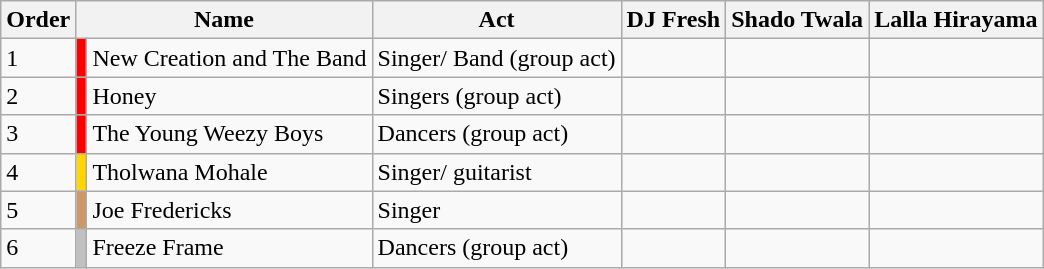<table class="wikitable sortable">
<tr>
<th>Order</th>
<th colspan=2>Name</th>
<th>Act</th>
<th>DJ Fresh</th>
<th>Shado Twala</th>
<th>Lalla Hirayama</th>
</tr>
<tr>
<td>1</td>
<td style="background:red"></td>
<td>New Creation and The Band</td>
<td>Singer/ Band (group act)</td>
<td></td>
<td></td>
<td></td>
</tr>
<tr>
<td>2</td>
<td style="background:red"></td>
<td>Honey</td>
<td>Singers (group act)</td>
<td></td>
<td></td>
<td></td>
</tr>
<tr>
<td>3</td>
<td style="background:red"></td>
<td>The Young Weezy Boys</td>
<td>Dancers (group act)</td>
<td></td>
<td></td>
<td></td>
</tr>
<tr>
<td>4</td>
<td style="background:gold"></td>
<td>Tholwana Mohale</td>
<td>Singer/ guitarist</td>
<td></td>
<td></td>
<td></td>
</tr>
<tr>
<td>5</td>
<td style="background:#c96"></td>
<td>Joe Fredericks</td>
<td>Singer</td>
<td></td>
<td></td>
<td></td>
</tr>
<tr>
<td>6</td>
<td style="background:silver"></td>
<td>Freeze Frame</td>
<td>Dancers (group act)</td>
<td></td>
<td></td>
<td></td>
</tr>
</table>
